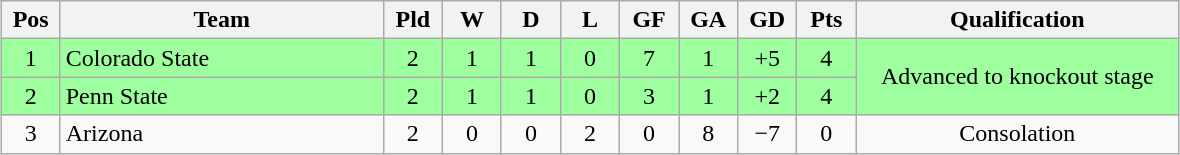<table class="wikitable" style="text-align:center; margin: 1em auto">
<tr>
<th style="width:2em">Pos</th>
<th style="width:13em">Team</th>
<th style="width:2em">Pld</th>
<th style="width:2em">W</th>
<th style="width:2em">D</th>
<th style="width:2em">L</th>
<th style="width:2em">GF</th>
<th style="width:2em">GA</th>
<th style="width:2em">GD</th>
<th style="width:2em">Pts</th>
<th style="width:13em">Qualification</th>
</tr>
<tr bgcolor="#9eff9e">
<td>1</td>
<td style="text-align:left">Colorado State</td>
<td>2</td>
<td>1</td>
<td>1</td>
<td>0</td>
<td>7</td>
<td>1</td>
<td>+5</td>
<td>4</td>
<td rowspan="2">Advanced to knockout stage</td>
</tr>
<tr bgcolor="#9eff9e">
<td>2</td>
<td style="text-align:left">Penn State</td>
<td>2</td>
<td>1</td>
<td>1</td>
<td>0</td>
<td>3</td>
<td>1</td>
<td>+2</td>
<td>4</td>
</tr>
<tr>
<td>3</td>
<td style="text-align:left">Arizona</td>
<td>2</td>
<td>0</td>
<td>0</td>
<td>2</td>
<td>0</td>
<td>8</td>
<td>−7</td>
<td>0</td>
<td>Consolation</td>
</tr>
</table>
